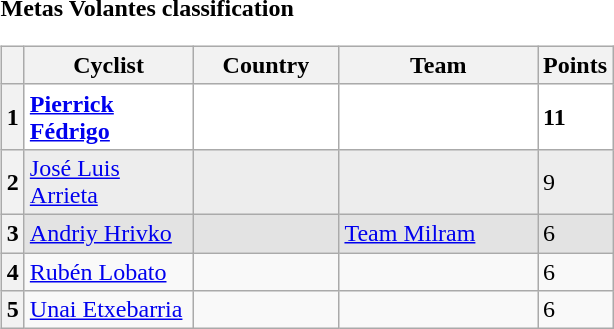<table>
<tr>
<td><strong>Metas Volantes classification</strong><br><table class="wikitable">
<tr>
<th></th>
<th width="105">Cyclist</th>
<th width="90">Country</th>
<th width="125">Team</th>
<th>Points</th>
</tr>
<tr bgcolor="#FFFFFF">
<th>1</th>
<td><strong><a href='#'>Pierrick Fédrigo</a></strong></td>
<td><strong></strong></td>
<td><strong></strong></td>
<td><strong>11</strong></td>
</tr>
<tr bgcolor="#EDEDED">
<th>2</th>
<td><a href='#'>José Luis Arrieta</a></td>
<td></td>
<td></td>
<td>9</td>
</tr>
<tr bgcolor="#E3E3E3">
<th>3</th>
<td><a href='#'>Andriy Hrivko</a></td>
<td></td>
<td><a href='#'>Team Milram</a></td>
<td>6</td>
</tr>
<tr>
<th>4</th>
<td><a href='#'>Rubén Lobato</a></td>
<td></td>
<td></td>
<td>6</td>
</tr>
<tr>
<th>5</th>
<td><a href='#'>Unai Etxebarria</a></td>
<td></td>
<td></td>
<td>6</td>
</tr>
</table>
</td>
</tr>
</table>
